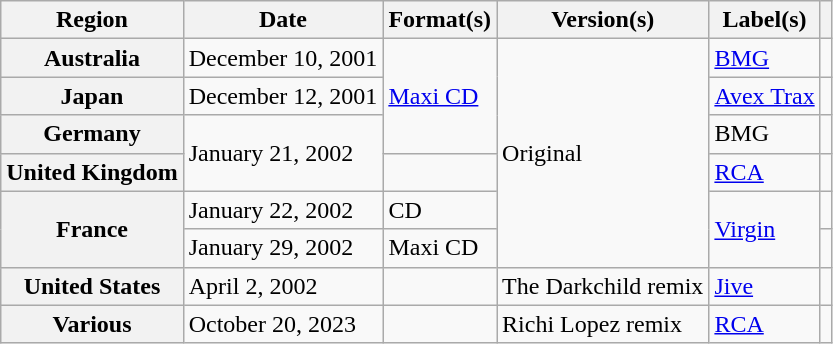<table class="wikitable plainrowheaders">
<tr>
<th scope="col">Region</th>
<th scope="col">Date</th>
<th scope="col">Format(s)</th>
<th scope="col">Version(s)</th>
<th scope="col">Label(s)</th>
<th scope="col"></th>
</tr>
<tr>
<th scope="row">Australia</th>
<td>December 10, 2001</td>
<td rowspan="3"><a href='#'>Maxi CD</a></td>
<td rowspan="6">Original</td>
<td><a href='#'>BMG</a></td>
<td></td>
</tr>
<tr>
<th scope="row">Japan</th>
<td>December 12, 2001</td>
<td><a href='#'>Avex Trax</a></td>
<td></td>
</tr>
<tr>
<th scope="row">Germany</th>
<td rowspan="2">January 21, 2002</td>
<td>BMG</td>
<td></td>
</tr>
<tr>
<th scope="row">United Kingdom</th>
<td></td>
<td><a href='#'>RCA</a></td>
<td></td>
</tr>
<tr>
<th scope="row" rowspan="2">France</th>
<td>January 22, 2002</td>
<td>CD</td>
<td rowspan="2"><a href='#'>Virgin</a></td>
<td></td>
</tr>
<tr>
<td>January 29, 2002</td>
<td>Maxi CD</td>
<td></td>
</tr>
<tr>
<th scope="row">United States</th>
<td>April 2, 2002</td>
<td></td>
<td>The Darkchild remix</td>
<td><a href='#'>Jive</a></td>
<td></td>
</tr>
<tr>
<th scope="row">Various</th>
<td>October 20, 2023</td>
<td></td>
<td>Richi Lopez remix</td>
<td><a href='#'>RCA</a></td>
<td></td>
</tr>
</table>
